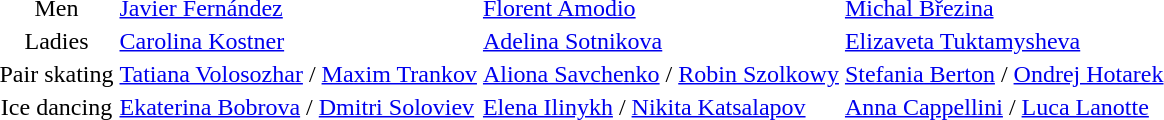<table>
<tr>
<td align=center>Men</td>
<td> <a href='#'>Javier Fernández</a></td>
<td> <a href='#'>Florent Amodio</a></td>
<td> <a href='#'>Michal Březina</a></td>
</tr>
<tr>
<td align=center>Ladies</td>
<td> <a href='#'>Carolina Kostner</a></td>
<td> <a href='#'>Adelina Sotnikova</a></td>
<td> <a href='#'>Elizaveta Tuktamysheva</a></td>
</tr>
<tr>
<td align=center>Pair skating</td>
<td> <a href='#'>Tatiana Volosozhar</a> / <a href='#'>Maxim Trankov</a></td>
<td> <a href='#'>Aliona Savchenko</a> / <a href='#'>Robin Szolkowy</a></td>
<td> <a href='#'>Stefania Berton</a> / <a href='#'>Ondrej Hotarek</a></td>
</tr>
<tr>
<td align=center>Ice dancing</td>
<td> <a href='#'>Ekaterina Bobrova</a> / <a href='#'>Dmitri Soloviev</a></td>
<td> <a href='#'>Elena Ilinykh</a> / <a href='#'>Nikita Katsalapov</a></td>
<td> <a href='#'>Anna Cappellini</a> / <a href='#'>Luca Lanotte</a></td>
</tr>
</table>
